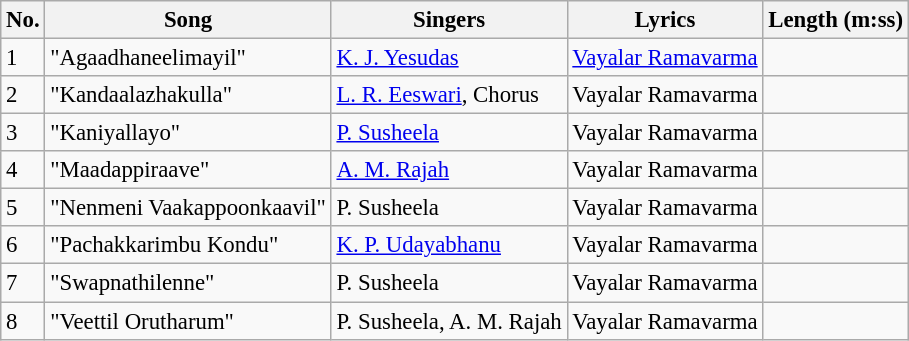<table class="wikitable" style="font-size:95%;">
<tr>
<th>No.</th>
<th>Song</th>
<th>Singers</th>
<th>Lyrics</th>
<th>Length (m:ss)</th>
</tr>
<tr>
<td>1</td>
<td>"Agaadhaneelimayil"</td>
<td><a href='#'>K. J. Yesudas</a></td>
<td><a href='#'>Vayalar Ramavarma</a></td>
<td></td>
</tr>
<tr>
<td>2</td>
<td>"Kandaalazhakulla"</td>
<td><a href='#'>L. R. Eeswari</a>, Chorus</td>
<td>Vayalar Ramavarma</td>
<td></td>
</tr>
<tr>
<td>3</td>
<td>"Kaniyallayo"</td>
<td><a href='#'>P. Susheela</a></td>
<td>Vayalar Ramavarma</td>
<td></td>
</tr>
<tr>
<td>4</td>
<td>"Maadappiraave"</td>
<td><a href='#'>A. M. Rajah</a></td>
<td>Vayalar Ramavarma</td>
<td></td>
</tr>
<tr>
<td>5</td>
<td>"Nenmeni Vaakappoonkaavil"</td>
<td>P. Susheela</td>
<td>Vayalar Ramavarma</td>
<td></td>
</tr>
<tr>
<td>6</td>
<td>"Pachakkarimbu Kondu"</td>
<td><a href='#'>K. P. Udayabhanu</a></td>
<td>Vayalar Ramavarma</td>
<td></td>
</tr>
<tr>
<td>7</td>
<td>"Swapnathilenne"</td>
<td>P. Susheela</td>
<td>Vayalar Ramavarma</td>
<td></td>
</tr>
<tr>
<td>8</td>
<td>"Veettil Orutharum"</td>
<td>P. Susheela, A. M. Rajah</td>
<td>Vayalar Ramavarma</td>
<td></td>
</tr>
</table>
